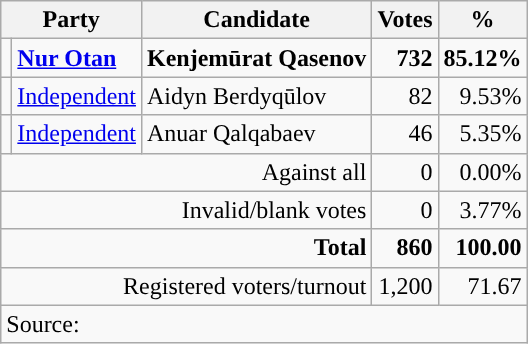<table class="wikitable" style="text-align:right;">
<tr>
<th colspan="2">Party</th>
<th scope="col">Candidate</th>
<th scope="col">Votes</th>
<th scope="col">%</th>
</tr>
<tr>
<td style="background-color:"></td>
<td rowspan="1" style="text-align:left;" scope="row"><strong><a href='#'>Nur Otan</a></strong></td>
<td style="text-align: left;"><strong>Kenjemūrat Qasenov</strong></td>
<td><strong>732</strong></td>
<td><strong>85.12%</strong></td>
</tr>
<tr>
<td style="background-color:"></td>
<td rowspan="1" style="text-align:left;" scope="row"><a href='#'>Independent</a></td>
<td style="text-align: left;">Aidyn Berdyqūlov</td>
<td>82</td>
<td>9.53%</td>
</tr>
<tr>
<td style="background-color:"></td>
<td rowspan="1" style="text-align: left;" scope="row"><a href='#'>Independent</a></td>
<td style="text-align: left;">Anuar Qalqabaev</td>
<td>46</td>
<td>5.35%</td>
</tr>
<tr>
<td colspan="3">Against all</td>
<td>0</td>
<td>0.00%</td>
</tr>
<tr>
<td colspan="3" rowspan="1">Invalid/blank votes</td>
<td>0</td>
<td>3.77%</td>
</tr>
<tr>
<td colspan="3"><strong>Total</strong></td>
<td><strong>860</strong></td>
<td><strong>100.00</strong></td>
</tr>
<tr>
<td colspan="3">Registered voters/turnout</td>
<td>1,200</td>
<td>71.67</td>
</tr>
<tr>
<td colspan="5" style="text-align: left;">Source:  </td>
</tr>
</table>
